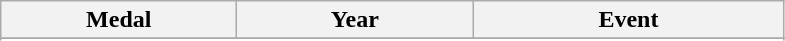<table class="wikitable">
<tr>
<th width=150>Medal</th>
<th width=150>Year</th>
<th width=200>Event</th>
</tr>
<tr>
</tr>
<tr>
</tr>
<tr>
</tr>
<tr>
</tr>
<tr>
</tr>
<tr>
</tr>
<tr>
</tr>
<tr>
</tr>
<tr>
</tr>
<tr>
</tr>
<tr>
</tr>
<tr>
</tr>
<tr>
</tr>
</table>
